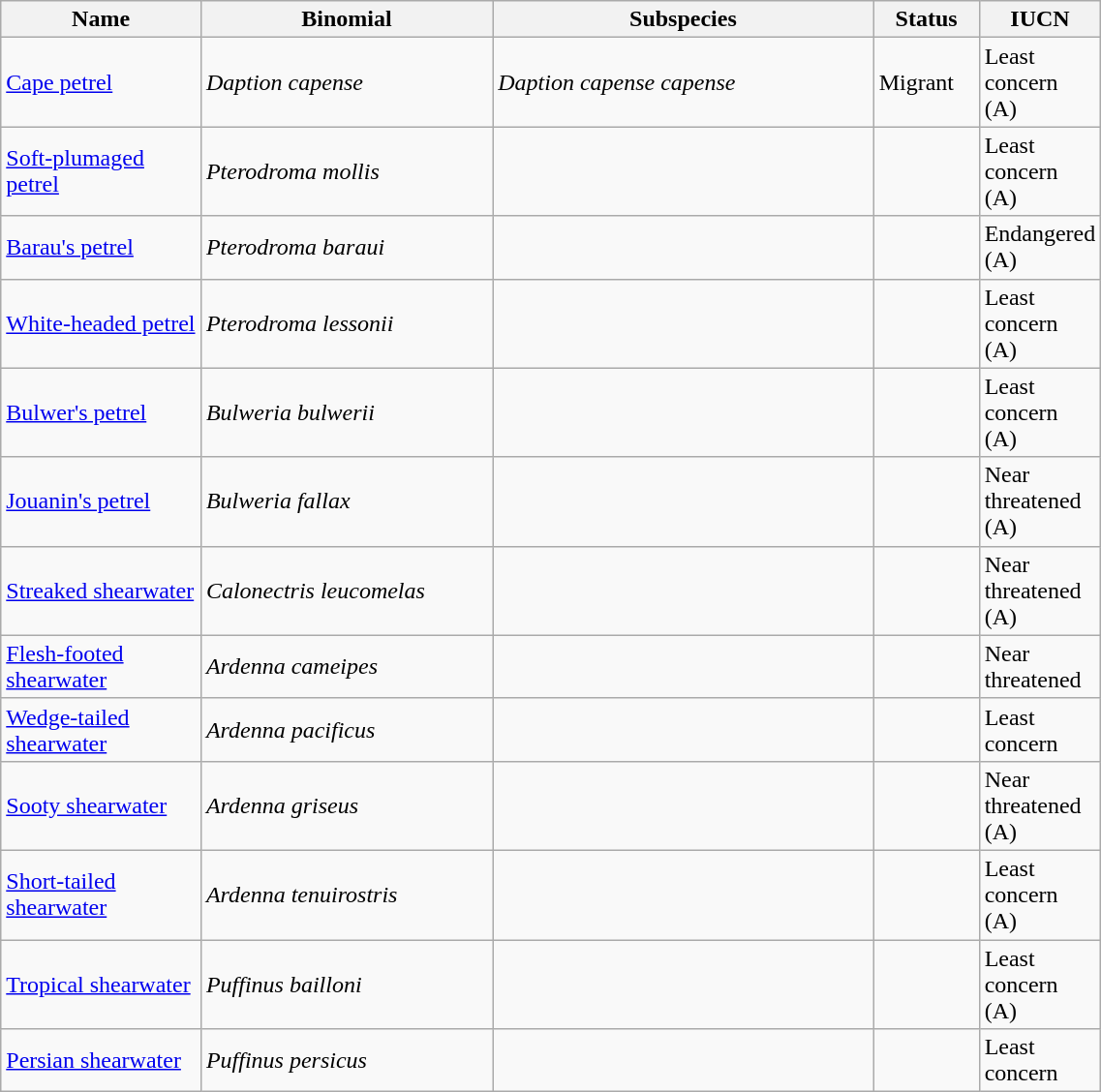<table width=60% class="wikitable">
<tr>
<th width=20%>Name</th>
<th width=30%>Binomial</th>
<th width=40%>Subspecies</th>
<th width=30%>Status</th>
<th width=30%>IUCN</th>
</tr>
<tr>
<td><a href='#'>Cape petrel</a><br></td>
<td><em>Daption capense</em></td>
<td><em>Daption capense capense</em></td>
<td>Migrant</td>
<td>Least concern<br>(A)</td>
</tr>
<tr>
<td><a href='#'>Soft-plumaged petrel</a><br></td>
<td><em>Pterodroma mollis</em></td>
<td></td>
<td></td>
<td>Least concern<br>(A)</td>
</tr>
<tr>
<td><a href='#'>Barau's petrel</a><br></td>
<td><em>Pterodroma baraui</em></td>
<td></td>
<td></td>
<td>Endangered<br>(A)</td>
</tr>
<tr>
<td><a href='#'>White-headed petrel</a><br></td>
<td><em>Pterodroma lessonii</em></td>
<td></td>
<td></td>
<td>Least concern<br>(A)</td>
</tr>
<tr>
<td><a href='#'>Bulwer's petrel</a><br></td>
<td><em>Bulweria bulwerii</em></td>
<td></td>
<td></td>
<td>Least concern<br>(A)</td>
</tr>
<tr>
<td><a href='#'>Jouanin's petrel</a><br></td>
<td><em>Bulweria fallax</em></td>
<td></td>
<td></td>
<td>Near threatened<br>(A)</td>
</tr>
<tr>
<td><a href='#'>Streaked shearwater</a><br></td>
<td><em>Calonectris leucomelas</em></td>
<td></td>
<td></td>
<td>Near threatened<br>(A)</td>
</tr>
<tr>
<td><a href='#'>Flesh-footed shearwater</a><br></td>
<td><em>Ardenna cameipes</em></td>
<td></td>
<td></td>
<td>Near threatened</td>
</tr>
<tr>
<td><a href='#'>Wedge-tailed shearwater</a><br></td>
<td><em>Ardenna pacificus</em></td>
<td></td>
<td></td>
<td>Least concern</td>
</tr>
<tr>
<td><a href='#'>Sooty shearwater</a><br></td>
<td><em>Ardenna griseus</em></td>
<td></td>
<td></td>
<td>Near threatened<br>(A)</td>
</tr>
<tr>
<td><a href='#'>Short-tailed shearwater</a><br></td>
<td><em>Ardenna tenuirostris</em></td>
<td></td>
<td></td>
<td>Least concern<br>(A)</td>
</tr>
<tr>
<td><a href='#'>Tropical shearwater</a><br></td>
<td><em>Puffinus bailloni</em></td>
<td></td>
<td></td>
<td>Least concern<br>(A)</td>
</tr>
<tr>
<td><a href='#'>Persian shearwater</a><br></td>
<td><em>Puffinus persicus</em></td>
<td></td>
<td></td>
<td>Least concern</td>
</tr>
</table>
